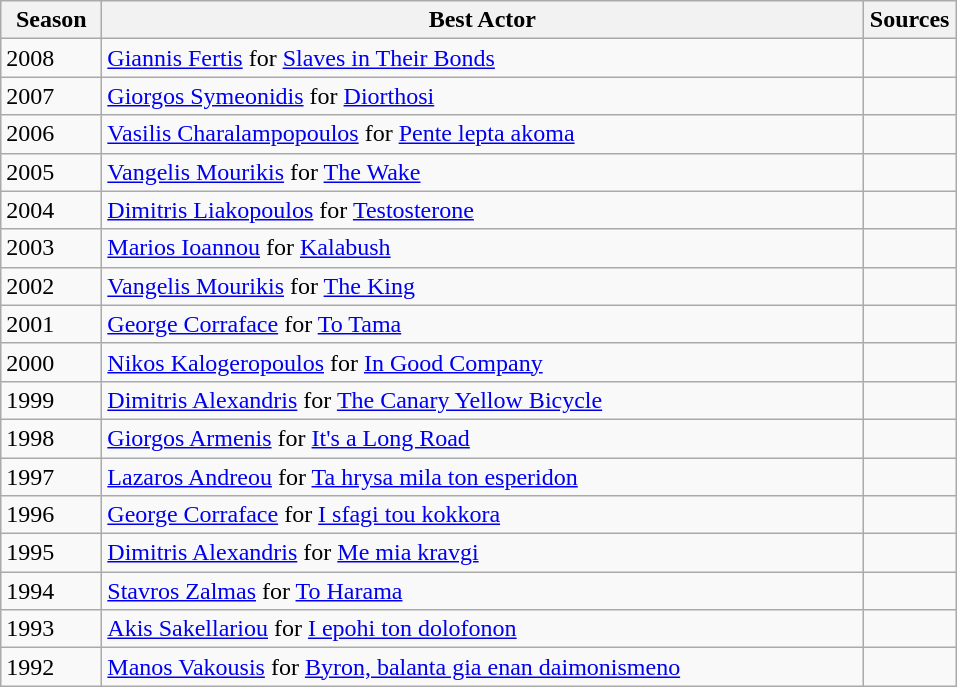<table class="wikitable" style="margin-right: 0;">
<tr text-align:center;">
<th style="width:60px;">Season</th>
<th style="width:500px;">Best Actor</th>
<th style="width:55px;">Sources</th>
</tr>
<tr>
<td>2008</td>
<td><a href='#'>Giannis Fertis</a> for <a href='#'>Slaves in Their Bonds</a></td>
<td></td>
</tr>
<tr>
<td>2007</td>
<td><a href='#'>Giorgos Symeonidis</a> for <a href='#'>Diorthosi</a></td>
<td></td>
</tr>
<tr>
<td>2006</td>
<td><a href='#'>Vasilis Charalampopoulos</a> for <a href='#'>Pente lepta akoma</a></td>
<td></td>
</tr>
<tr>
<td>2005</td>
<td><a href='#'>Vangelis Mourikis</a> for <a href='#'>The Wake</a></td>
<td></td>
</tr>
<tr>
<td>2004</td>
<td><a href='#'>Dimitris Liakopoulos</a> for <a href='#'>Testosterone</a></td>
<td></td>
</tr>
<tr>
<td>2003</td>
<td><a href='#'>Marios Ioannou</a> for <a href='#'>Kalabush</a></td>
<td></td>
</tr>
<tr>
<td>2002</td>
<td><a href='#'>Vangelis Mourikis</a> for <a href='#'>The King</a></td>
<td></td>
</tr>
<tr>
<td>2001</td>
<td><a href='#'>George Corraface</a> for <a href='#'>To Tama</a></td>
<td></td>
</tr>
<tr>
<td>2000</td>
<td><a href='#'>Nikos Kalogeropoulos</a> for <a href='#'>In Good Company</a></td>
<td></td>
</tr>
<tr>
<td>1999</td>
<td><a href='#'>Dimitris Alexandris</a> for <a href='#'>The Canary Yellow Bicycle</a></td>
<td></td>
</tr>
<tr>
<td>1998</td>
<td><a href='#'>Giorgos Armenis</a> for <a href='#'>It's a Long Road</a></td>
<td></td>
</tr>
<tr>
<td>1997</td>
<td><a href='#'>Lazaros Andreou</a> for <a href='#'>Ta hrysa mila ton esperidon</a></td>
<td></td>
</tr>
<tr>
<td>1996</td>
<td><a href='#'>George Corraface</a> for <a href='#'>I sfagi tou kokkora</a></td>
<td></td>
</tr>
<tr>
<td>1995</td>
<td><a href='#'>Dimitris Alexandris</a> for <a href='#'>Me mia kravgi</a></td>
<td></td>
</tr>
<tr>
<td>1994</td>
<td><a href='#'>Stavros Zalmas</a> for <a href='#'>To Harama</a></td>
<td></td>
</tr>
<tr>
<td>1993</td>
<td><a href='#'>Akis Sakellariou</a> for <a href='#'>I epohi ton dolofonon</a></td>
<td></td>
</tr>
<tr>
<td>1992</td>
<td><a href='#'>Manos Vakousis</a> for <a href='#'>Byron, balanta gia enan daimonismeno</a></td>
<td></td>
</tr>
</table>
